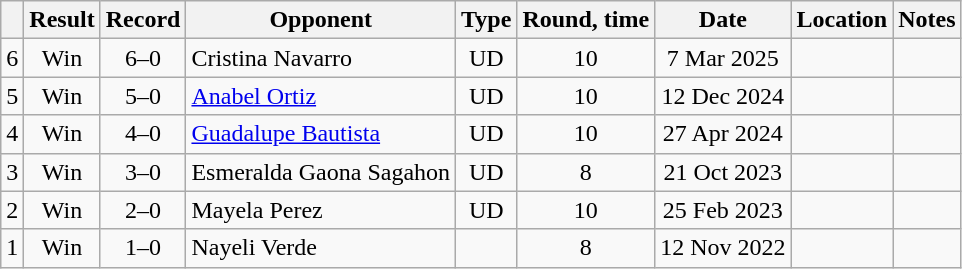<table class="wikitable" style="text-align:center">
<tr>
<th></th>
<th>Result</th>
<th>Record</th>
<th>Opponent</th>
<th>Type</th>
<th>Round, time</th>
<th>Date</th>
<th>Location</th>
<th>Notes</th>
</tr>
<tr>
<td>6</td>
<td>Win</td>
<td>6–0</td>
<td align=left>Cristina Navarro</td>
<td>UD</td>
<td>10</td>
<td>7 Mar 2025</td>
<td align=left></td>
<td align=left></td>
</tr>
<tr>
<td>5</td>
<td>Win</td>
<td>5–0</td>
<td align=left><a href='#'>Anabel Ortiz</a></td>
<td>UD</td>
<td>10</td>
<td>12 Dec 2024</td>
<td align=left></td>
<td align=left></td>
</tr>
<tr>
<td>4</td>
<td>Win</td>
<td>4–0</td>
<td align=left><a href='#'>Guadalupe Bautista</a></td>
<td>UD</td>
<td>10</td>
<td>27 Apr 2024</td>
<td align=left></td>
<td align=left></td>
</tr>
<tr>
<td>3</td>
<td>Win</td>
<td>3–0</td>
<td align=left>Esmeralda Gaona Sagahon</td>
<td>UD</td>
<td>8</td>
<td>21 Oct 2023</td>
<td align=left></td>
<td align=left></td>
</tr>
<tr>
<td>2</td>
<td>Win</td>
<td>2–0</td>
<td align=left>Mayela Perez</td>
<td>UD</td>
<td>10</td>
<td>25 Feb 2023</td>
<td align=left></td>
<td align=left></td>
</tr>
<tr>
<td>1</td>
<td>Win</td>
<td>1–0</td>
<td align=left>Nayeli Verde</td>
<td></td>
<td>8</td>
<td>12 Nov 2022</td>
<td align=left></td>
<td align=left></td>
</tr>
</table>
